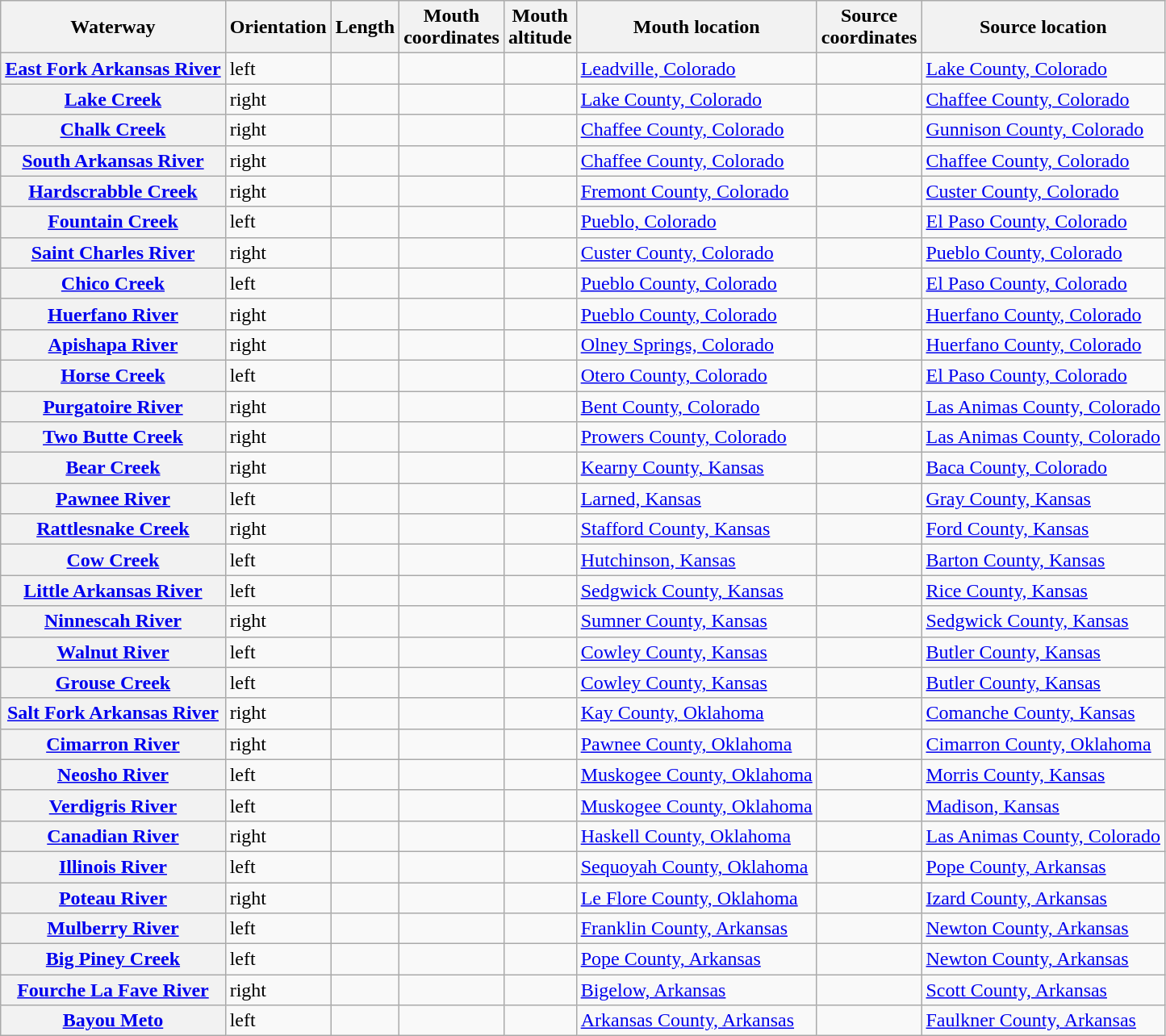<table class="wikitable sortable static-row-numbers">
<tr>
<th scope="col">Waterway</th>
<th scope="col">Orientation</th>
<th scope="col">Length</th>
<th scope="col" style="max-width: 8em;">Mouth<br>coordinates</th>
<th scope="col">Mouth<br>altitude</th>
<th scope="col">Mouth location</th>
<th scope="col">Source<br>coordinates</th>
<th scope="col">Source location</th>
</tr>
<tr>
<th scope="row"><a href='#'>East Fork Arkansas River</a></th>
<td>left</td>
<td></td>
<td></td>
<td></td>
<td><a href='#'>Leadville, Colorado</a></td>
<td></td>
<td><a href='#'>Lake County, Colorado</a></td>
</tr>
<tr>
<th scope="row"><a href='#'>Lake Creek</a></th>
<td>right</td>
<td></td>
<td></td>
<td></td>
<td><a href='#'>Lake County, Colorado</a></td>
<td></td>
<td><a href='#'>Chaffee County, Colorado</a></td>
</tr>
<tr>
<th scope="row"><a href='#'>Chalk Creek</a></th>
<td>right</td>
<td></td>
<td></td>
<td></td>
<td><a href='#'>Chaffee County, Colorado</a></td>
<td></td>
<td><a href='#'>Gunnison County, Colorado</a></td>
</tr>
<tr>
<th scope="row"><a href='#'>South Arkansas River</a></th>
<td>right</td>
<td></td>
<td></td>
<td></td>
<td><a href='#'>Chaffee County, Colorado</a></td>
<td></td>
<td><a href='#'>Chaffee County, Colorado</a></td>
</tr>
<tr>
<th scope="row"><a href='#'>Hardscrabble Creek</a></th>
<td>right</td>
<td></td>
<td></td>
<td></td>
<td><a href='#'>Fremont County, Colorado</a></td>
<td></td>
<td><a href='#'>Custer County, Colorado</a></td>
</tr>
<tr>
<th scope="row"><a href='#'>Fountain Creek</a></th>
<td>left</td>
<td></td>
<td></td>
<td></td>
<td><a href='#'>Pueblo, Colorado</a></td>
<td></td>
<td><a href='#'>El Paso County, Colorado</a></td>
</tr>
<tr>
<th scope="row"><a href='#'>Saint Charles River</a></th>
<td>right</td>
<td></td>
<td></td>
<td></td>
<td><a href='#'>Custer County, Colorado</a></td>
<td></td>
<td><a href='#'>Pueblo County, Colorado</a></td>
</tr>
<tr>
<th scope="row"><a href='#'>Chico Creek</a></th>
<td>left</td>
<td></td>
<td></td>
<td></td>
<td><a href='#'>Pueblo County, Colorado</a></td>
<td></td>
<td><a href='#'>El Paso County, Colorado</a></td>
</tr>
<tr>
<th scope="row"><a href='#'>Huerfano River</a></th>
<td>right</td>
<td></td>
<td></td>
<td></td>
<td><a href='#'>Pueblo County, Colorado</a></td>
<td></td>
<td><a href='#'>Huerfano County, Colorado</a></td>
</tr>
<tr>
<th scope="row"><a href='#'>Apishapa River</a></th>
<td>right</td>
<td></td>
<td></td>
<td></td>
<td><a href='#'>Olney Springs, Colorado</a></td>
<td></td>
<td><a href='#'>Huerfano County, Colorado</a></td>
</tr>
<tr>
<th scope="row"><a href='#'>Horse Creek</a></th>
<td>left</td>
<td></td>
<td></td>
<td></td>
<td><a href='#'>Otero County, Colorado</a></td>
<td></td>
<td><a href='#'>El Paso County, Colorado</a></td>
</tr>
<tr>
<th scope="row"><a href='#'>Purgatoire River</a></th>
<td>right</td>
<td></td>
<td></td>
<td></td>
<td><a href='#'>Bent County, Colorado</a></td>
<td></td>
<td><a href='#'>Las Animas County, Colorado</a></td>
</tr>
<tr>
<th scope="row"><a href='#'>Two Butte Creek</a></th>
<td>right</td>
<td></td>
<td></td>
<td></td>
<td><a href='#'>Prowers County, Colorado</a></td>
<td></td>
<td><a href='#'>Las Animas County, Colorado</a></td>
</tr>
<tr>
<th scope="row"><a href='#'>Bear Creek</a></th>
<td>right</td>
<td></td>
<td></td>
<td></td>
<td><a href='#'>Kearny County, Kansas</a></td>
<td></td>
<td><a href='#'>Baca County, Colorado</a></td>
</tr>
<tr>
<th scope="row"><a href='#'>Pawnee River</a></th>
<td>left</td>
<td></td>
<td></td>
<td></td>
<td><a href='#'>Larned, Kansas</a></td>
<td></td>
<td><a href='#'>Gray County, Kansas</a></td>
</tr>
<tr>
<th scope="row"><a href='#'>Rattlesnake Creek</a></th>
<td>right</td>
<td></td>
<td></td>
<td></td>
<td><a href='#'>Stafford County, Kansas</a></td>
<td></td>
<td><a href='#'>Ford County, Kansas</a></td>
</tr>
<tr>
<th scope="row"><a href='#'>Cow Creek</a></th>
<td>left</td>
<td></td>
<td></td>
<td></td>
<td><a href='#'>Hutchinson, Kansas</a></td>
<td></td>
<td><a href='#'>Barton County, Kansas</a></td>
</tr>
<tr>
<th scope="row"><a href='#'>Little Arkansas River</a></th>
<td>left</td>
<td></td>
<td></td>
<td></td>
<td><a href='#'>Sedgwick County, Kansas</a></td>
<td></td>
<td><a href='#'>Rice County, Kansas</a></td>
</tr>
<tr>
<th scope="row"><a href='#'>Ninnescah River</a></th>
<td>right</td>
<td></td>
<td></td>
<td></td>
<td><a href='#'>Sumner County, Kansas</a></td>
<td></td>
<td><a href='#'>Sedgwick County, Kansas</a></td>
</tr>
<tr>
<th scope="row"><a href='#'>Walnut River</a></th>
<td>left</td>
<td></td>
<td></td>
<td></td>
<td><a href='#'>Cowley County, Kansas</a></td>
<td></td>
<td><a href='#'>Butler County, Kansas</a></td>
</tr>
<tr>
<th scope="row"><a href='#'>Grouse Creek</a></th>
<td>left</td>
<td></td>
<td></td>
<td></td>
<td><a href='#'>Cowley County, Kansas</a></td>
<td></td>
<td><a href='#'>Butler County, Kansas</a></td>
</tr>
<tr>
<th scope="row"><a href='#'>Salt Fork Arkansas River</a></th>
<td>right</td>
<td></td>
<td></td>
<td></td>
<td><a href='#'>Kay County, Oklahoma</a></td>
<td></td>
<td><a href='#'>Comanche County, Kansas</a></td>
</tr>
<tr>
<th scope="row"><a href='#'>Cimarron River</a></th>
<td>right</td>
<td></td>
<td></td>
<td></td>
<td><a href='#'>Pawnee County, Oklahoma</a></td>
<td></td>
<td><a href='#'>Cimarron County, Oklahoma</a></td>
</tr>
<tr>
<th scope="row"><a href='#'>Neosho River</a></th>
<td>left</td>
<td></td>
<td></td>
<td></td>
<td><a href='#'>Muskogee County, Oklahoma</a></td>
<td></td>
<td><a href='#'>Morris County, Kansas</a></td>
</tr>
<tr>
<th scope="row"><a href='#'>Verdigris River</a></th>
<td>left</td>
<td></td>
<td></td>
<td></td>
<td><a href='#'>Muskogee County, Oklahoma</a></td>
<td></td>
<td><a href='#'>Madison, Kansas</a></td>
</tr>
<tr>
<th scope="row"><a href='#'>Canadian River</a></th>
<td>right</td>
<td></td>
<td></td>
<td></td>
<td><a href='#'>Haskell County, Oklahoma</a></td>
<td></td>
<td><a href='#'>Las Animas County, Colorado</a></td>
</tr>
<tr>
<th scope="row"><a href='#'>Illinois River</a></th>
<td>left</td>
<td></td>
<td></td>
<td></td>
<td><a href='#'>Sequoyah County, Oklahoma</a></td>
<td></td>
<td><a href='#'>Pope County, Arkansas</a></td>
</tr>
<tr>
<th scope="row"><a href='#'>Poteau River</a></th>
<td>right</td>
<td></td>
<td></td>
<td></td>
<td><a href='#'>Le Flore County, Oklahoma</a></td>
<td></td>
<td><a href='#'>Izard County, Arkansas</a></td>
</tr>
<tr>
<th scope="row"><a href='#'>Mulberry River</a></th>
<td>left</td>
<td></td>
<td></td>
<td></td>
<td><a href='#'>Franklin County, Arkansas</a></td>
<td></td>
<td><a href='#'>Newton County, Arkansas</a></td>
</tr>
<tr>
<th scope="row"><a href='#'>Big Piney Creek</a></th>
<td>left</td>
<td></td>
<td></td>
<td></td>
<td><a href='#'>Pope County, Arkansas</a></td>
<td></td>
<td><a href='#'>Newton County, Arkansas</a></td>
</tr>
<tr>
<th scope="row"><a href='#'>Fourche La Fave River</a></th>
<td>right</td>
<td></td>
<td></td>
<td></td>
<td><a href='#'>Bigelow, Arkansas</a></td>
<td></td>
<td><a href='#'>Scott County, Arkansas</a></td>
</tr>
<tr>
<th scope="row"><a href='#'>Bayou Meto</a></th>
<td>left</td>
<td></td>
<td></td>
<td></td>
<td><a href='#'>Arkansas County, Arkansas</a></td>
<td></td>
<td><a href='#'>Faulkner County, Arkansas</a></td>
</tr>
</table>
